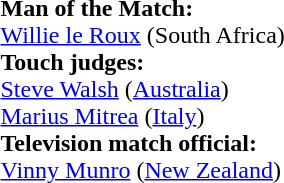<table style="width:100%">
<tr>
<td><br><strong>Man of the Match:</strong>
<br><a href='#'>Willie le Roux</a> (South Africa)<br><strong>Touch judges:</strong>
<br><a href='#'>Steve Walsh</a> (<a href='#'>Australia</a>)
<br><a href='#'>Marius Mitrea</a> (<a href='#'>Italy</a>)
<br><strong>Television match official:</strong>
<br><a href='#'>Vinny Munro</a> (<a href='#'>New Zealand</a>)</td>
</tr>
</table>
